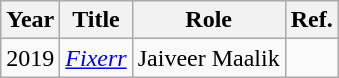<table class="wikitable sortable plainrowheaders">
<tr style="text-align:center;">
<th scope="col">Year</th>
<th scope="col">Title</th>
<th>Role</th>
<th scope="col" class="unsortable">Ref.</th>
</tr>
<tr>
<td>2019</td>
<td scope="row"><em><a href='#'>Fixerr</a></em></td>
<td>Jaiveer Maalik</td>
<td style="text-align:center;"></td>
</tr>
</table>
